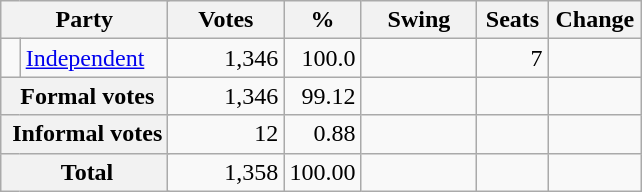<table class="wikitable" style="text-align:right; margin-bottom:0">
<tr>
<th style="width:10px" colspan=3>Party</th>
<th style="width:70px;">Votes</th>
<th style="width:40px;">%</th>
<th style="width:70px;">Swing</th>
<th style="width:40px;">Seats</th>
<th style="width:40px;">Change</th>
</tr>
<tr>
<td> </td>
<td style="text-align:left;" colspan="2"><a href='#'>Independent</a></td>
<td style="width:70px;">1,346</td>
<td style="width:40px;">100.0</td>
<td style="width:55px;"></td>
<td style="width:40px;">7</td>
<td style="width:55px;"></td>
</tr>
<tr>
<th colspan="3" rowspan="1"> Formal votes</th>
<td>1,346</td>
<td>99.12</td>
<td></td>
<td></td>
<td></td>
</tr>
<tr>
<th colspan="3" rowspan="1"> Informal votes</th>
<td>12</td>
<td>0.88</td>
<td></td>
<td></td>
<td></td>
</tr>
<tr>
<th colspan="3" rowspan="1"> <strong>Total </strong></th>
<td>1,358</td>
<td>100.00</td>
<td></td>
<td></td>
<td></td>
</tr>
</table>
